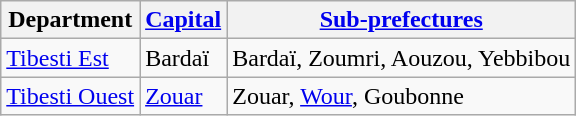<table class="wikitable">
<tr>
<th>Department</th>
<th><a href='#'>Capital</a></th>
<th><a href='#'>Sub-prefectures</a></th>
</tr>
<tr>
<td><a href='#'>Tibesti Est</a></td>
<td>Bardaï</td>
<td>Bardaï, Zoumri, Aouzou, Yebbibou</td>
</tr>
<tr>
<td><a href='#'>Tibesti Ouest</a></td>
<td><a href='#'>Zouar</a></td>
<td>Zouar, <a href='#'>Wour</a>, Goubonne</td>
</tr>
</table>
